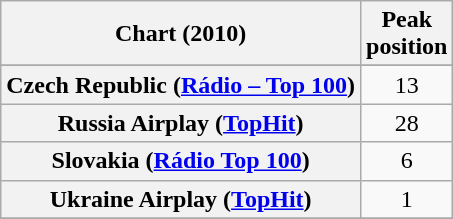<table class="wikitable sortable plainrowheaders" style="text-align:center">
<tr>
<th scope="col">Chart (2010)</th>
<th scope="col">Peak<br>position</th>
</tr>
<tr>
</tr>
<tr>
<th scope="row">Czech Republic (<a href='#'>Rádio – Top 100</a>)</th>
<td>13</td>
</tr>
<tr>
<th scope="row">Russia Airplay (<a href='#'>TopHit</a>)</th>
<td>28</td>
</tr>
<tr>
<th scope="row">Slovakia (<a href='#'>Rádio Top 100</a>)</th>
<td>6</td>
</tr>
<tr>
<th scope="row">Ukraine Airplay (<a href='#'>TopHit</a>)</th>
<td>1</td>
</tr>
<tr>
</tr>
</table>
